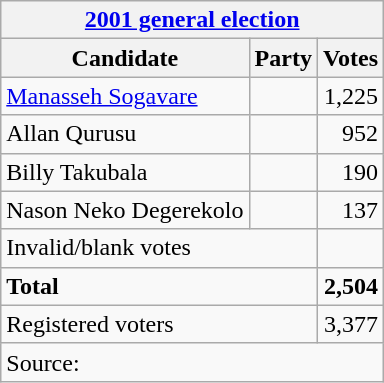<table class=wikitable style=text-align:left>
<tr>
<th colspan=3><a href='#'>2001 general election</a></th>
</tr>
<tr>
<th>Candidate</th>
<th>Party</th>
<th>Votes</th>
</tr>
<tr>
<td><a href='#'>Manasseh Sogavare</a></td>
<td></td>
<td align=right>1,225</td>
</tr>
<tr>
<td>Allan Qurusu</td>
<td></td>
<td align=right>952</td>
</tr>
<tr>
<td>Billy Takubala</td>
<td></td>
<td align=right>190</td>
</tr>
<tr>
<td>Nason Neko Degerekolo</td>
<td></td>
<td align=right>137</td>
</tr>
<tr>
<td colspan=2>Invalid/blank votes</td>
<td></td>
</tr>
<tr>
<td colspan=2><strong>Total</strong></td>
<td align=right><strong>2,504</strong></td>
</tr>
<tr>
<td colspan=2>Registered voters</td>
<td align=right>3,377</td>
</tr>
<tr>
<td colspan=3>Source: </td>
</tr>
</table>
